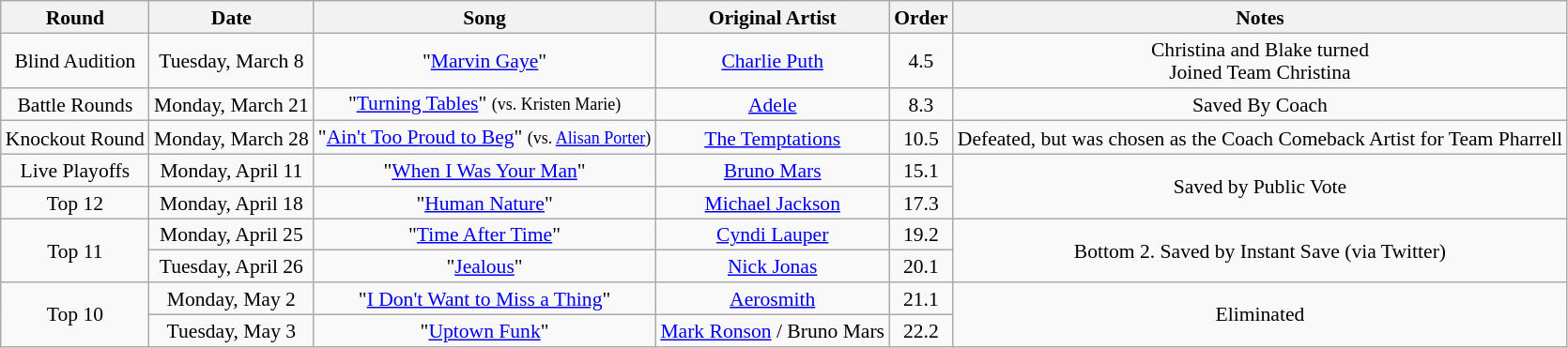<table class="wikitable" style="text-align:center; font-size:90%; line-height:16px;">
<tr>
<th>Round</th>
<th>Date</th>
<th>Song</th>
<th>Original Artist</th>
<th>Order</th>
<th>Notes</th>
</tr>
<tr>
<td>Blind Audition</td>
<td>Tuesday, March 8</td>
<td>"<a href='#'>Marvin Gaye</a>"</td>
<td><a href='#'>Charlie Puth</a></td>
<td>4.5</td>
<td>Christina and Blake turned <br> Joined Team Christina</td>
</tr>
<tr>
<td>Battle Rounds</td>
<td>Monday, March 21</td>
<td>"<a href='#'>Turning Tables</a>" <small>(vs. Kristen Marie)</small></td>
<td><a href='#'>Adele</a></td>
<td>8.3</td>
<td>Saved By Coach</td>
</tr>
<tr>
<td>Knockout Round</td>
<td>Monday, March 28</td>
<td>"<a href='#'>Ain't Too Proud to Beg</a>" <small>(vs. <a href='#'>Alisan Porter</a>)</small></td>
<td><a href='#'>The Temptations</a></td>
<td>10.5</td>
<td>Defeated, but was chosen as the Coach Comeback Artist for Team Pharrell</td>
</tr>
<tr>
<td>Live Playoffs</td>
<td>Monday, April 11</td>
<td>"<a href='#'>When I Was Your Man</a>"</td>
<td><a href='#'>Bruno Mars</a></td>
<td>15.1</td>
<td rowspan="2">Saved by Public Vote</td>
</tr>
<tr>
<td>Top 12</td>
<td>Monday, April 18</td>
<td>"<a href='#'>Human Nature</a>"</td>
<td><a href='#'>Michael Jackson</a></td>
<td>17.3</td>
</tr>
<tr>
<td rowspan=2>Top 11</td>
<td>Monday, April 25</td>
<td>"<a href='#'>Time After Time</a>"</td>
<td><a href='#'>Cyndi Lauper</a></td>
<td>19.2</td>
<td rowspan=2>Bottom 2. Saved by Instant Save (via Twitter)</td>
</tr>
<tr>
<td>Tuesday, April 26</td>
<td>"<a href='#'>Jealous</a>"</td>
<td><a href='#'>Nick Jonas</a></td>
<td>20.1</td>
</tr>
<tr>
<td rowspan=2>Top 10</td>
<td>Monday, May 2</td>
<td>"<a href='#'>I Don't Want to Miss a Thing</a>"</td>
<td><a href='#'>Aerosmith</a></td>
<td>21.1</td>
<td rowspan=2>Eliminated</td>
</tr>
<tr>
<td>Tuesday, May 3</td>
<td>"<a href='#'>Uptown Funk</a>"</td>
<td><a href='#'>Mark Ronson</a> / Bruno Mars</td>
<td>22.2</td>
</tr>
</table>
